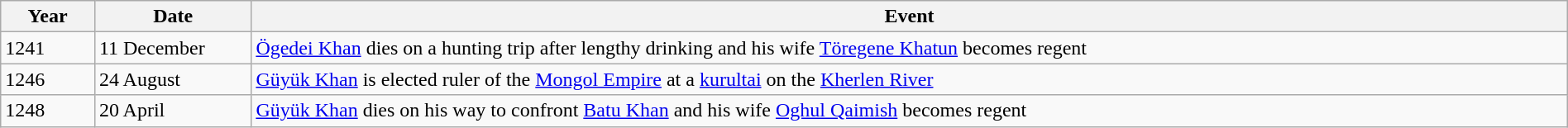<table class="wikitable" style="width:100%;">
<tr>
<th style="width:6%">Year</th>
<th style="width:10%">Date</th>
<th>Event</th>
</tr>
<tr>
<td>1241</td>
<td>11 December</td>
<td><a href='#'>Ögedei Khan</a> dies on a hunting trip after lengthy drinking and his wife <a href='#'>Töregene Khatun</a> becomes regent</td>
</tr>
<tr>
<td>1246</td>
<td>24 August</td>
<td><a href='#'>Güyük Khan</a> is elected ruler of the <a href='#'>Mongol Empire</a> at a <a href='#'>kurultai</a> on the <a href='#'>Kherlen River</a></td>
</tr>
<tr>
<td>1248</td>
<td>20 April</td>
<td><a href='#'>Güyük Khan</a> dies on his way to confront <a href='#'>Batu Khan</a> and his wife <a href='#'>Oghul Qaimish</a> becomes regent</td>
</tr>
</table>
